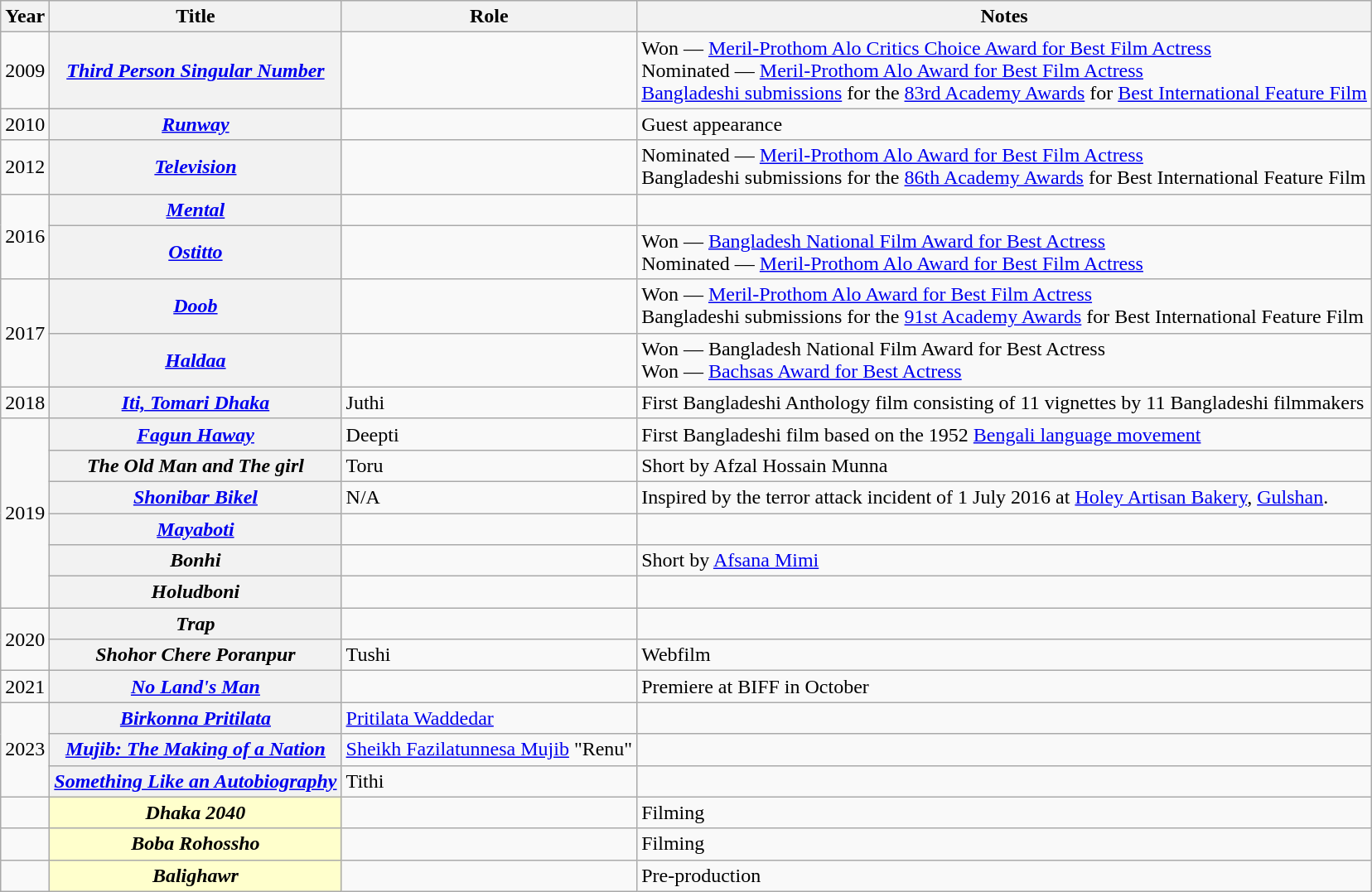<table class="wikitable sortable plainrowheaders">
<tr>
<th scope="col">Year</th>
<th scope="col">Title</th>
<th scope="col">Role</th>
<th scope="col" class="unsortable">Notes</th>
</tr>
<tr>
<td>2009</td>
<th scope="row"><em><a href='#'>Third Person Singular Number</a></em></th>
<td></td>
<td>Won — <a href='#'>Meril-Prothom Alo Critics Choice Award for Best Film Actress</a> <br> Nominated — <a href='#'>Meril-Prothom Alo Award for Best Film Actress</a> <br><a href='#'>Bangladeshi submissions</a> for the <a href='#'>83rd Academy Awards</a> for <a href='#'>Best International Feature Film</a></td>
</tr>
<tr>
<td>2010</td>
<th scope="row"><em><a href='#'>Runway</a></em></th>
<td></td>
<td>Guest appearance</td>
</tr>
<tr>
<td>2012</td>
<th scope="row"><em><a href='#'>Television</a></em></th>
<td></td>
<td>Nominated — <a href='#'>Meril-Prothom Alo Award for Best Film Actress</a> <br> Bangladeshi submissions for the <a href='#'>86th Academy Awards</a> for Best International Feature Film</td>
</tr>
<tr>
<td rowspan="2">2016</td>
<th scope="row"><em><a href='#'>Mental</a></em></th>
<td></td>
<td></td>
</tr>
<tr>
<th scope="row"><em><a href='#'>Ostitto</a></em></th>
<td></td>
<td>Won — <a href='#'>Bangladesh National Film Award for Best Actress</a> <br> Nominated — <a href='#'>Meril-Prothom Alo Award for Best Film Actress</a></td>
</tr>
<tr>
<td rowspan="2">2017</td>
<th scope="row"><em><a href='#'>Doob</a></em></th>
<td></td>
<td>Won — <a href='#'>Meril-Prothom Alo Award for Best Film Actress</a> <br>Bangladeshi submissions for the <a href='#'>91st Academy Awards</a> for Best International Feature Film</td>
</tr>
<tr>
<th scope="row"><em><a href='#'>Haldaa</a></em></th>
<td></td>
<td>Won — Bangladesh National Film Award for Best Actress <br> Won — <a href='#'>Bachsas Award for Best Actress</a></td>
</tr>
<tr>
<td>2018</td>
<th scope="row"><em><a href='#'>Iti, Tomari Dhaka</a></em></th>
<td>Juthi</td>
<td>First Bangladeshi Anthology film consisting of 11 vignettes by 11 Bangladeshi filmmakers</td>
</tr>
<tr>
<td rowspan="6">2019</td>
<th scope="row"><em><a href='#'>Fagun Haway</a></em></th>
<td>Deepti</td>
<td>First Bangladeshi film based on the 1952 <a href='#'>Bengali language movement</a></td>
</tr>
<tr>
<th scope="row"><em>The Old Man and The girl</em></th>
<td>Toru</td>
<td>Short by Afzal Hossain Munna</td>
</tr>
<tr>
<th scope="row"><em><a href='#'>Shonibar Bikel</a></em></th>
<td>N/A</td>
<td>Inspired by the terror attack incident of 1 July 2016 at <a href='#'>Holey Artisan Bakery</a>, <a href='#'>Gulshan</a>.</td>
</tr>
<tr>
<th scope="row"><em><a href='#'>Mayaboti</a></em></th>
<td></td>
<td></td>
</tr>
<tr>
<th scope="row"><em>Bonhi</em></th>
<td></td>
<td>Short by <a href='#'>Afsana Mimi</a></td>
</tr>
<tr>
<th scope="row"><em>Holudboni</em></th>
<td></td>
<td></td>
</tr>
<tr>
<td rowspan="2">2020</td>
<th scope="row"><em>Trap</em></th>
<td></td>
<td></td>
</tr>
<tr>
<th scope="row"><em>Shohor Chere Poranpur</em></th>
<td>Tushi</td>
<td>Webfilm</td>
</tr>
<tr>
<td>2021</td>
<th scope="row"><em><a href='#'>No Land's Man</a></em></th>
<td></td>
<td>Premiere at BIFF in October</td>
</tr>
<tr>
<td rowspan="3">2023</td>
<th scope="row"><a href='#'><em>Birkonna Pritilata</em></a></th>
<td><a href='#'>Pritilata Waddedar</a></td>
<td></td>
</tr>
<tr>
<th scope="row"><em><a href='#'>Mujib: The Making of a Nation</a></em></th>
<td><a href='#'>Sheikh Fazilatunnesa Mujib</a> "Renu"</td>
<td></td>
</tr>
<tr>
<th scope="row"><em><a href='#'>Something Like an Autobiography</a></em></th>
<td>Tithi</td>
<td></td>
</tr>
<tr>
<td></td>
<th scope="row" style="background:#FFFFCC;"><em>Dhaka 2040</em></th>
<td></td>
<td>Filming</td>
</tr>
<tr>
<td></td>
<th scope="row" style="background:#FFFFCC;"><em>Boba Rohossho</em></th>
<td></td>
<td>Filming</td>
</tr>
<tr>
<td></td>
<th scope="row" style="background:#FFFFCC;"><em>Balighawr</em></th>
<td></td>
<td>Pre-production</td>
</tr>
</table>
